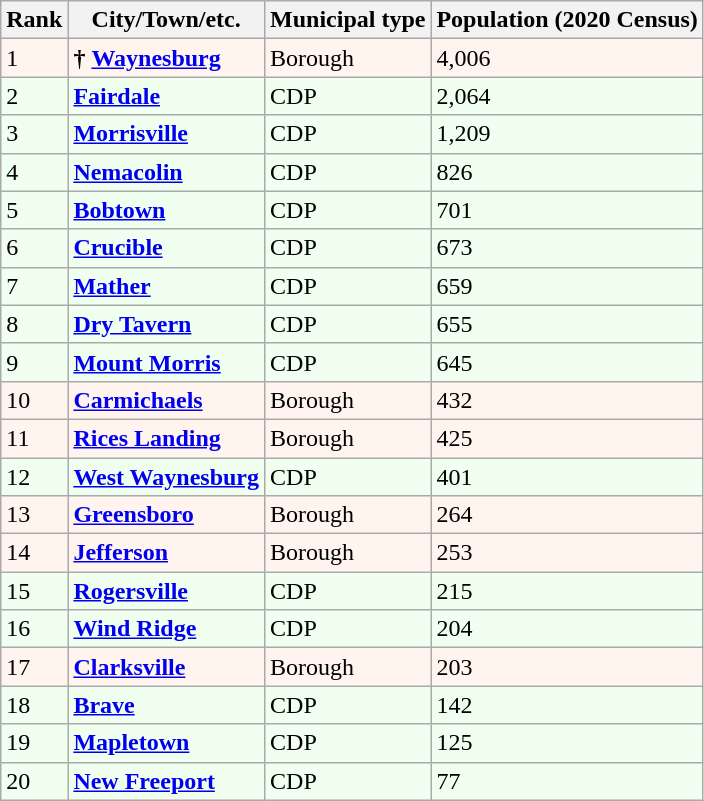<table class="wikitable sortable">
<tr>
<th>Rank</th>
<th>City/Town/etc.</th>
<th>Municipal type</th>
<th>Population (2020 Census)</th>
</tr>
<tr style="background-color:#FFF5EE;">
<td>1</td>
<td><strong>†</strong> <strong><a href='#'>Waynesburg</a></strong></td>
<td>Borough</td>
<td>4,006</td>
</tr>
<tr style="background-color:#F0FFF0;">
<td>2</td>
<td><strong><a href='#'>Fairdale</a></strong></td>
<td>CDP</td>
<td>2,064</td>
</tr>
<tr style="background-color:#F0FFF0;">
<td>3</td>
<td><strong><a href='#'>Morrisville</a></strong></td>
<td>CDP</td>
<td>1,209</td>
</tr>
<tr style="background-color:#F0FFF0;">
<td>4</td>
<td><strong><a href='#'>Nemacolin</a></strong></td>
<td>CDP</td>
<td>826</td>
</tr>
<tr style="background-color:#F0FFF0;">
<td>5</td>
<td><strong><a href='#'>Bobtown</a></strong></td>
<td>CDP</td>
<td>701</td>
</tr>
<tr style="background-color:#F0FFF0;">
<td>6</td>
<td><strong><a href='#'>Crucible</a></strong></td>
<td>CDP</td>
<td>673</td>
</tr>
<tr style="background-color:#F0FFF0;">
<td>7</td>
<td><strong><a href='#'>Mather</a></strong></td>
<td>CDP</td>
<td>659</td>
</tr>
<tr style="background-color:#F0FFF0;">
<td>8</td>
<td><strong><a href='#'>Dry Tavern</a></strong></td>
<td>CDP</td>
<td>655</td>
</tr>
<tr style="background-color:#F0FFF0;">
<td>9</td>
<td><strong><a href='#'>Mount Morris</a></strong></td>
<td>CDP</td>
<td>645</td>
</tr>
<tr style="background-color:#FFF5EE;">
<td>10</td>
<td><strong><a href='#'>Carmichaels</a></strong></td>
<td>Borough</td>
<td>432</td>
</tr>
<tr style="background-color:#FFF5EE;">
<td>11</td>
<td><strong><a href='#'>Rices Landing</a></strong></td>
<td>Borough</td>
<td>425</td>
</tr>
<tr style="background-color:#F0FFF0;">
<td>12</td>
<td><strong><a href='#'>West Waynesburg</a></strong></td>
<td>CDP</td>
<td>401</td>
</tr>
<tr style="background-color:#FFF5EE;">
<td>13</td>
<td><strong><a href='#'>Greensboro</a></strong></td>
<td>Borough</td>
<td>264</td>
</tr>
<tr style="background-color:#FFF5EE;">
<td>14</td>
<td><strong><a href='#'>Jefferson</a></strong></td>
<td>Borough</td>
<td>253</td>
</tr>
<tr style="background-color:#F0FFF0;">
<td>15</td>
<td><strong><a href='#'>Rogersville</a></strong></td>
<td>CDP</td>
<td>215</td>
</tr>
<tr style="background-color:#F0FFF0;">
<td>16</td>
<td><strong><a href='#'>Wind Ridge</a></strong></td>
<td>CDP</td>
<td>204</td>
</tr>
<tr style="background-color:#FFF5EE;">
<td>17</td>
<td><strong><a href='#'>Clarksville</a></strong></td>
<td>Borough</td>
<td>203</td>
</tr>
<tr style="background-color:#F0FFF0;">
<td>18</td>
<td><strong><a href='#'>Brave</a></strong></td>
<td>CDP</td>
<td>142</td>
</tr>
<tr style="background-color:#F0FFF0;">
<td>19</td>
<td><strong><a href='#'>Mapletown</a></strong></td>
<td>CDP</td>
<td>125</td>
</tr>
<tr style="background-color:#F0FFF0;">
<td>20</td>
<td><strong><a href='#'>New Freeport</a></strong></td>
<td>CDP</td>
<td>77</td>
</tr>
</table>
